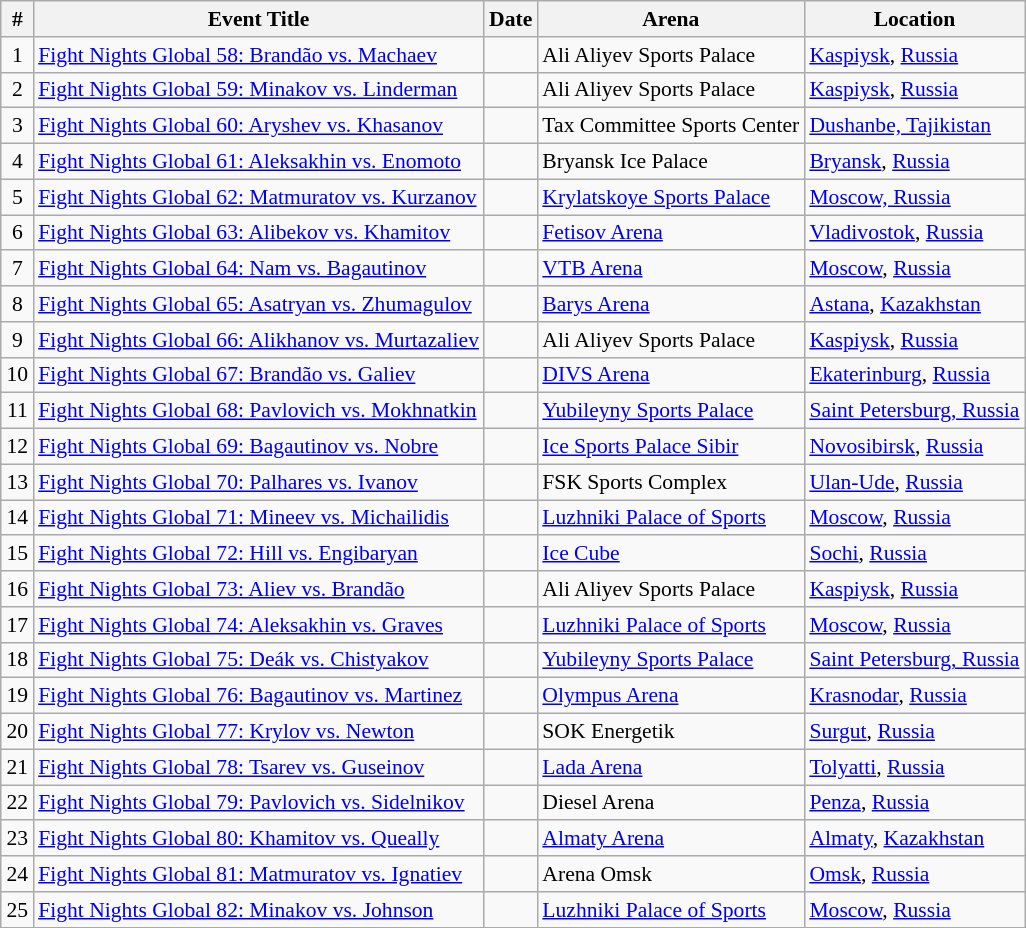<table class="sortable wikitable succession-box" style="margin:1.0em auto; font-size:90%;">
<tr>
<th scope="col">#</th>
<th scope="col">Event Title</th>
<th scope="col">Date</th>
<th scope="col">Arena</th>
<th scope="col">Location</th>
</tr>
<tr>
<td align=center>1</td>
<td><a href='#'>Fight Nights Global 58: Brandão vs. Machaev</a></td>
<td></td>
<td>Ali Aliyev Sports Palace</td>
<td> <a href='#'>Kaspiysk</a>, <a href='#'>Russia</a></td>
</tr>
<tr>
<td align=center>2</td>
<td><a href='#'>Fight Nights Global 59: Minakov vs. Linderman</a></td>
<td></td>
<td>Ali Aliyev Sports Palace</td>
<td> <a href='#'>Kaspiysk</a>, <a href='#'>Russia</a></td>
</tr>
<tr>
<td align=center>3</td>
<td><a href='#'>Fight Nights Global 60: Aryshev vs. Khasanov</a></td>
<td></td>
<td>Tax Committee Sports Center</td>
<td> <a href='#'>Dushanbe, Tajikistan</a></td>
</tr>
<tr>
<td align=center>4</td>
<td><a href='#'>Fight Nights Global 61: Aleksakhin vs. Enomoto</a></td>
<td></td>
<td>Bryansk Ice Palace</td>
<td> <a href='#'>Bryansk</a>, <a href='#'>Russia</a></td>
</tr>
<tr>
<td align=center>5</td>
<td><a href='#'>Fight Nights Global 62: Matmuratov vs. Kurzanov</a></td>
<td></td>
<td><a href='#'>Krylatskoye Sports Palace</a></td>
<td> <a href='#'>Moscow, Russia</a></td>
</tr>
<tr>
<td align=center>6</td>
<td><a href='#'>Fight Nights Global 63: Alibekov vs. Khamitov</a></td>
<td></td>
<td><a href='#'>Fetisov Arena</a></td>
<td> <a href='#'>Vladivostok</a>, <a href='#'>Russia</a></td>
</tr>
<tr>
<td align=center>7</td>
<td><a href='#'>Fight Nights Global 64: Nam vs. Bagautinov</a></td>
<td></td>
<td><a href='#'>VTB Arena</a></td>
<td> <a href='#'>Moscow</a>, <a href='#'>Russia</a></td>
</tr>
<tr>
<td align=center>8</td>
<td><a href='#'>Fight Nights Global 65: Asatryan vs. Zhumagulov</a></td>
<td></td>
<td><a href='#'>Barys Arena</a></td>
<td> <a href='#'>Astana</a>, <a href='#'>Kazakhstan</a></td>
</tr>
<tr>
<td align=center>9</td>
<td><a href='#'>Fight Nights Global 66: Alikhanov vs. Murtazaliev</a></td>
<td></td>
<td>Ali Aliyev Sports Palace</td>
<td> <a href='#'>Kaspiysk</a>, <a href='#'>Russia</a></td>
</tr>
<tr>
<td align=center>10</td>
<td><a href='#'>Fight Nights Global 67: Brandão vs. Galiev</a></td>
<td></td>
<td><a href='#'>DIVS Arena</a></td>
<td> <a href='#'>Ekaterinburg</a>, <a href='#'>Russia</a></td>
</tr>
<tr>
<td align=center>11</td>
<td><a href='#'>Fight Nights Global 68: Pavlovich vs. Mokhnatkin</a></td>
<td></td>
<td><a href='#'>Yubileyny Sports Palace</a></td>
<td> <a href='#'>Saint Petersburg, Russia</a></td>
</tr>
<tr>
<td align=center>12</td>
<td><a href='#'>Fight Nights Global 69: Bagautinov vs. Nobre</a></td>
<td></td>
<td><a href='#'>Ice Sports Palace Sibir</a></td>
<td> <a href='#'>Novosibirsk</a>, <a href='#'>Russia</a></td>
</tr>
<tr>
<td align=center>13</td>
<td><a href='#'>Fight Nights Global 70: Palhares vs. Ivanov</a></td>
<td></td>
<td>FSK Sports Complex</td>
<td> <a href='#'>Ulan-Ude</a>, <a href='#'>Russia</a></td>
</tr>
<tr>
<td align=center>14</td>
<td><a href='#'>Fight Nights Global 71: Mineev vs. Michailidis</a></td>
<td></td>
<td><a href='#'>Luzhniki Palace of Sports</a></td>
<td> <a href='#'>Moscow</a>, <a href='#'>Russia</a></td>
</tr>
<tr>
<td align=center>15</td>
<td><a href='#'>Fight Nights Global 72: Hill vs. Engibaryan</a></td>
<td></td>
<td><a href='#'>Ice Cube</a></td>
<td> <a href='#'>Sochi</a>, <a href='#'>Russia</a></td>
</tr>
<tr>
<td align=center>16</td>
<td><a href='#'>Fight Nights Global 73: Aliev vs. Brandão</a></td>
<td></td>
<td>Ali Aliyev Sports Palace</td>
<td> <a href='#'>Kaspiysk</a>, <a href='#'>Russia</a></td>
</tr>
<tr>
<td align=center>17</td>
<td><a href='#'>Fight Nights Global 74: Aleksakhin vs. Graves</a></td>
<td></td>
<td><a href='#'>Luzhniki Palace of Sports</a></td>
<td> <a href='#'>Moscow</a>, <a href='#'>Russia</a></td>
</tr>
<tr>
<td align=center>18</td>
<td><a href='#'>Fight Nights Global 75: Deák vs. Chistyakov</a></td>
<td></td>
<td><a href='#'>Yubileyny Sports Palace</a></td>
<td> <a href='#'>Saint Petersburg, Russia</a></td>
</tr>
<tr>
<td align=center>19</td>
<td><a href='#'>Fight Nights Global 76: Bagautinov vs. Martinez</a></td>
<td></td>
<td><a href='#'>Olympus Arena</a></td>
<td> <a href='#'>Krasnodar</a>, <a href='#'>Russia</a></td>
</tr>
<tr>
<td align=center>20</td>
<td><a href='#'>Fight Nights Global 77: Krylov vs. Newton</a></td>
<td></td>
<td>SOK Energetik</td>
<td> <a href='#'>Surgut</a>, <a href='#'>Russia</a></td>
</tr>
<tr>
<td align=center>21</td>
<td><a href='#'>Fight Nights Global 78: Tsarev vs. Guseinov</a></td>
<td></td>
<td><a href='#'>Lada Arena</a></td>
<td> <a href='#'>Tolyatti</a>, <a href='#'>Russia</a></td>
</tr>
<tr>
<td align=center>22</td>
<td><a href='#'>Fight Nights Global 79: Pavlovich vs. Sidelnikov</a></td>
<td></td>
<td>Diesel Arena</td>
<td> <a href='#'>Penza</a>, <a href='#'>Russia</a></td>
</tr>
<tr>
<td align=center>23</td>
<td><a href='#'>Fight Nights Global 80: Khamitov vs. Queally</a></td>
<td></td>
<td><a href='#'>Almaty Arena</a></td>
<td> <a href='#'>Almaty</a>, <a href='#'>Kazakhstan</a></td>
</tr>
<tr>
<td align=center>24</td>
<td><a href='#'>Fight Nights Global 81: Matmuratov vs. Ignatiev</a></td>
<td></td>
<td>Arena Omsk</td>
<td> <a href='#'>Omsk</a>, <a href='#'>Russia</a></td>
</tr>
<tr>
<td align=center>25</td>
<td><a href='#'>Fight Nights Global 82: Minakov vs. Johnson</a></td>
<td></td>
<td><a href='#'>Luzhniki Palace of Sports</a></td>
<td> <a href='#'>Moscow</a>, <a href='#'>Russia</a></td>
</tr>
</table>
